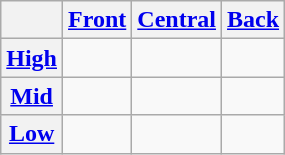<table class="wikitable">
<tr>
<th></th>
<th><a href='#'>Front</a></th>
<th><a href='#'>Central</a></th>
<th><a href='#'>Back</a></th>
</tr>
<tr>
<th><a href='#'>High</a></th>
<td></td>
<td></td>
<td></td>
</tr>
<tr>
<th><a href='#'>Mid</a></th>
<td></td>
<td></td>
<td></td>
</tr>
<tr>
<th><a href='#'>Low</a></th>
<td></td>
<td></td>
<td></td>
</tr>
</table>
